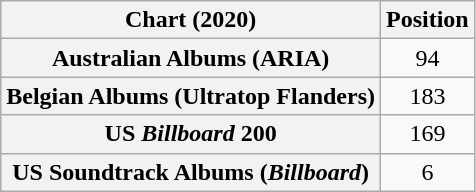<table class="wikitable sortable plainrowheaders" style="text-align:center">
<tr>
<th scope="col">Chart (2020)</th>
<th scope="col">Position</th>
</tr>
<tr>
<th scope="row">Australian Albums (ARIA)</th>
<td>94</td>
</tr>
<tr>
<th scope="row">Belgian Albums (Ultratop Flanders)</th>
<td>183</td>
</tr>
<tr>
<th scope="row">US <em>Billboard</em> 200</th>
<td>169</td>
</tr>
<tr>
<th scope="row">US Soundtrack Albums (<em>Billboard</em>)</th>
<td>6</td>
</tr>
</table>
